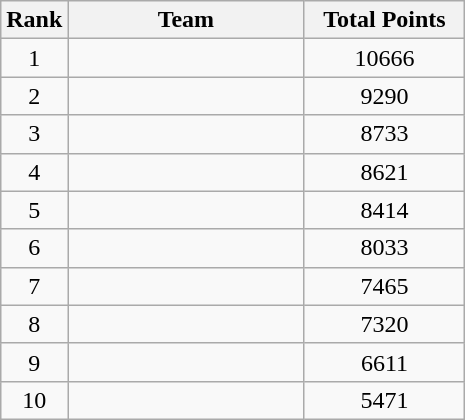<table class="wikitable sortable" style="text-align:center">
<tr>
<th width=20>Rank</th>
<th width=150>Team</th>
<th width=100>Total Points</th>
</tr>
<tr>
<td>1</td>
<td align=left></td>
<td>10666</td>
</tr>
<tr>
<td>2</td>
<td align=left></td>
<td>9290</td>
</tr>
<tr>
<td>3</td>
<td align=left></td>
<td>8733</td>
</tr>
<tr>
<td>4</td>
<td align=left></td>
<td>8621</td>
</tr>
<tr>
<td>5</td>
<td align=left></td>
<td>8414</td>
</tr>
<tr>
<td>6</td>
<td align=left></td>
<td>8033</td>
</tr>
<tr>
<td>7</td>
<td align=left></td>
<td>7465</td>
</tr>
<tr>
<td>8</td>
<td align=left></td>
<td>7320</td>
</tr>
<tr>
<td>9</td>
<td align=left></td>
<td>6611</td>
</tr>
<tr>
<td>10</td>
<td align=left></td>
<td>5471</td>
</tr>
</table>
